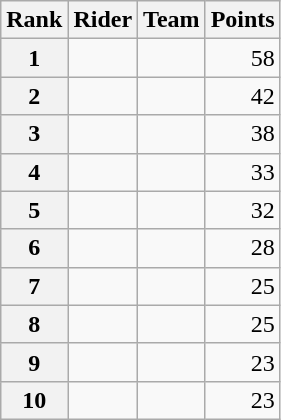<table class="wikitable" margin-bottom:0;">
<tr>
<th scope="col">Rank</th>
<th scope="col">Rider</th>
<th scope="col">Team</th>
<th scope="col">Points</th>
</tr>
<tr>
<th scope="row">1</th>
<td> </td>
<td></td>
<td align="right">58</td>
</tr>
<tr>
<th scope="row">2</th>
<td></td>
<td></td>
<td align="right">42</td>
</tr>
<tr>
<th scope="row">3</th>
<td></td>
<td></td>
<td align="right">38</td>
</tr>
<tr>
<th scope="row">4</th>
<td></td>
<td></td>
<td align="right">33</td>
</tr>
<tr>
<th scope="row">5</th>
<td></td>
<td></td>
<td align="right">32</td>
</tr>
<tr>
<th scope="row">6</th>
<td></td>
<td></td>
<td align="right">28</td>
</tr>
<tr>
<th scope="row">7</th>
<td></td>
<td></td>
<td align="right">25</td>
</tr>
<tr>
<th scope="row">8</th>
<td></td>
<td></td>
<td align="right">25</td>
</tr>
<tr>
<th scope="row">9</th>
<td></td>
<td></td>
<td align="right">23</td>
</tr>
<tr>
<th scope="row">10</th>
<td></td>
<td></td>
<td align="right">23</td>
</tr>
</table>
